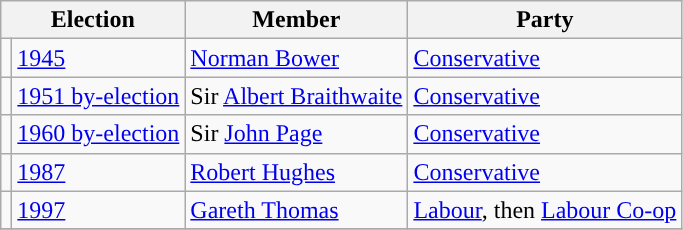<table class="wikitable">
<tr>
<th colspan="2">Election</th>
<th>Member</th>
<th>Party</th>
</tr>
<tr>
<td style="color:inherit;background-color: "></td>
<td><a href='#'>1945</a></td>
<td><a href='#'>Norman Bower</a></td>
<td><a href='#'>Conservative</a></td>
</tr>
<tr>
<td style="color:inherit;background-color: "></td>
<td><a href='#'>1951 by-election</a></td>
<td>Sir <a href='#'>Albert Braithwaite</a></td>
<td><a href='#'>Conservative</a></td>
</tr>
<tr>
<td style="color:inherit;background-color: "></td>
<td><a href='#'>1960 by-election</a></td>
<td>Sir <a href='#'>John Page</a></td>
<td><a href='#'>Conservative</a></td>
</tr>
<tr>
<td style="color:inherit;background-color: "></td>
<td><a href='#'>1987</a></td>
<td><a href='#'>Robert Hughes</a></td>
<td><a href='#'>Conservative</a></td>
</tr>
<tr>
<td style="color:inherit;background-color: "></td>
<td><a href='#'>1997</a></td>
<td><a href='#'>Gareth Thomas</a></td>
<td><a href='#'>Labour</a>, then <a href='#'>Labour Co-op</a></td>
</tr>
<tr>
</tr>
</table>
